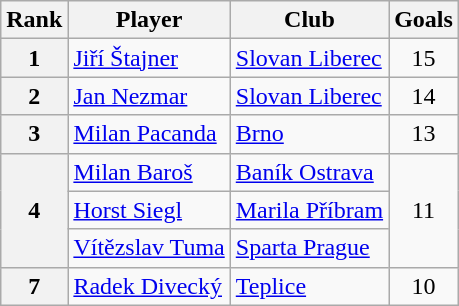<table class="wikitable" style="text-align:center">
<tr>
<th>Rank</th>
<th>Player</th>
<th>Club</th>
<th>Goals</th>
</tr>
<tr>
<th>1</th>
<td align="left"> <a href='#'>Jiří Štajner</a></td>
<td align="left"><a href='#'>Slovan Liberec</a></td>
<td>15</td>
</tr>
<tr>
<th>2</th>
<td align="left"> <a href='#'>Jan Nezmar</a></td>
<td align="left"><a href='#'>Slovan Liberec</a></td>
<td>14</td>
</tr>
<tr>
<th>3</th>
<td align="left"> <a href='#'>Milan Pacanda</a></td>
<td align="left"><a href='#'>Brno</a></td>
<td>13</td>
</tr>
<tr>
<th rowspan="3">4</th>
<td align="left"> <a href='#'>Milan Baroš</a></td>
<td align="left"><a href='#'>Baník Ostrava</a></td>
<td rowspan="3">11</td>
</tr>
<tr>
<td align="left"> <a href='#'>Horst Siegl</a></td>
<td align="left"><a href='#'>Marila Příbram</a></td>
</tr>
<tr>
<td align="left"> <a href='#'>Vítězslav Tuma</a></td>
<td align="left"><a href='#'>Sparta Prague</a></td>
</tr>
<tr>
<th>7</th>
<td align="left"> <a href='#'>Radek Divecký</a></td>
<td align="left"><a href='#'>Teplice</a></td>
<td>10</td>
</tr>
</table>
